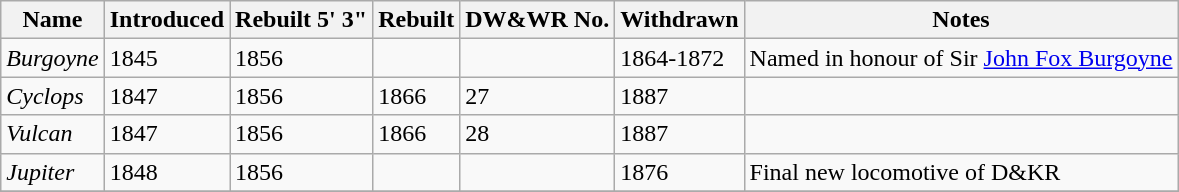<table class="wikitable">
<tr>
<th>Name</th>
<th>Introduced</th>
<th>Rebuilt 5' 3"</th>
<th>Rebuilt</th>
<th>DW&WR No.</th>
<th>Withdrawn</th>
<th>Notes</th>
</tr>
<tr>
<td><em>Burgoyne</em></td>
<td>1845</td>
<td>1856</td>
<td></td>
<td></td>
<td>1864-1872</td>
<td>Named in honour of Sir <a href='#'>John Fox Burgoyne</a></td>
</tr>
<tr>
<td><em>Cyclops</em></td>
<td>1847</td>
<td>1856</td>
<td>1866</td>
<td>27</td>
<td>1887</td>
<td></td>
</tr>
<tr>
<td><em>Vulcan</em></td>
<td>1847</td>
<td>1856</td>
<td>1866</td>
<td>28</td>
<td>1887</td>
<td></td>
</tr>
<tr>
<td><em>Jupiter</em></td>
<td>1848</td>
<td>1856</td>
<td></td>
<td></td>
<td>1876</td>
<td>Final new locomotive of D&KR</td>
</tr>
<tr>
</tr>
</table>
